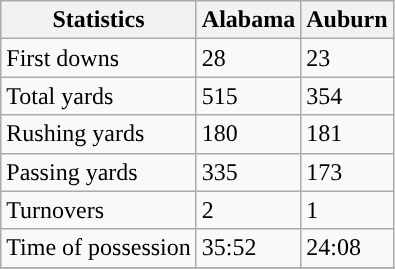<table class="wikitable" style="float: left;">
<tr>
<th>Statistics</th>
<th>Alabama</th>
<th>Auburn</th>
</tr>
<tr>
<td>First downs</td>
<td>28</td>
<td>23</td>
</tr>
<tr>
<td>Total yards</td>
<td>515</td>
<td>354</td>
</tr>
<tr>
<td>Rushing yards</td>
<td>180</td>
<td>181</td>
</tr>
<tr>
<td>Passing yards</td>
<td>335</td>
<td>173</td>
</tr>
<tr>
<td>Turnovers</td>
<td>2</td>
<td>1</td>
</tr>
<tr>
<td>Time of possession</td>
<td>35:52</td>
<td>24:08</td>
</tr>
<tr>
</tr>
</table>
